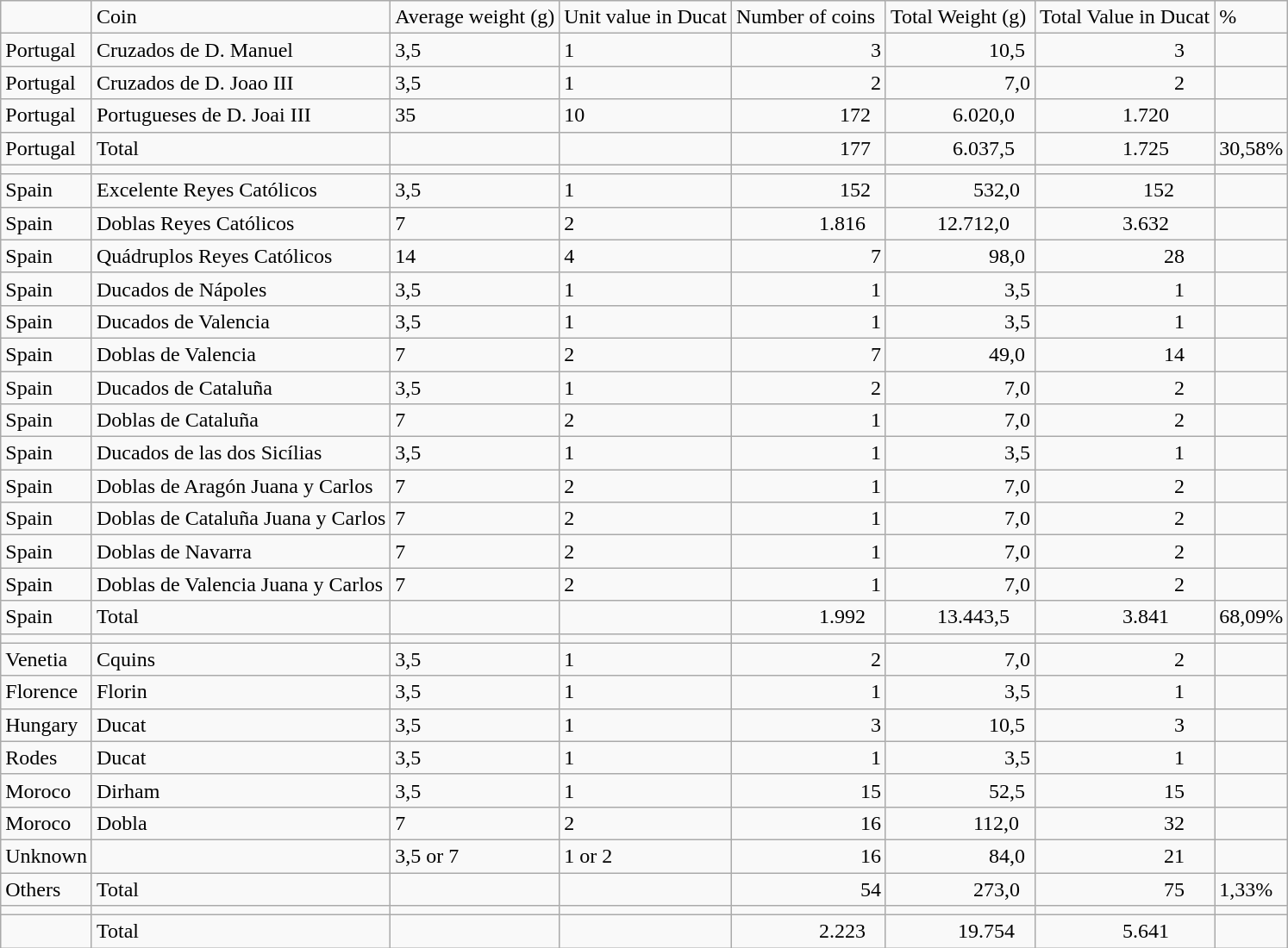<table class="wikitable">
<tr>
<td></td>
<td>Coin</td>
<td>Average weight (g)</td>
<td>Unit value in Ducat</td>
<td>Number of coins</td>
<td>Total Weight (g)</td>
<td>Total Value in Ducat</td>
<td>%</td>
</tr>
<tr>
<td>Portugal</td>
<td>Cruzados de D. Manuel</td>
<td>3,5</td>
<td>1</td>
<td>                            3</td>
<td>                   10,5</td>
<td>                            3</td>
<td></td>
</tr>
<tr>
<td>Portugal</td>
<td>Cruzados de D. Joao III</td>
<td>3,5</td>
<td>1</td>
<td>                            2</td>
<td>                       7,0</td>
<td>                            2</td>
<td></td>
</tr>
<tr>
<td>Portugal</td>
<td>Portugueses de D. Joai III</td>
<td>35</td>
<td>10</td>
<td>                      172</td>
<td>            6.020,0</td>
<td>                1.720</td>
<td></td>
</tr>
<tr>
<td>Portugal</td>
<td>Total</td>
<td></td>
<td></td>
<td>                      177</td>
<td>            6.037,5</td>
<td>                1.725</td>
<td>30,58%</td>
</tr>
<tr>
<td></td>
<td></td>
<td></td>
<td></td>
<td></td>
<td></td>
<td></td>
<td></td>
</tr>
<tr>
<td>Spain</td>
<td>Excelente Reyes Católicos</td>
<td>3,5</td>
<td>1</td>
<td>                      152</td>
<td>                532,0</td>
<td>                      152</td>
<td></td>
</tr>
<tr>
<td>Spain</td>
<td>Doblas Reyes Católicos</td>
<td>7</td>
<td>2</td>
<td>                1.816</td>
<td>         12.712,0</td>
<td>                3.632</td>
<td></td>
</tr>
<tr>
<td>Spain</td>
<td>Quádruplos Reyes Católicos</td>
<td>14</td>
<td>4</td>
<td>                            7</td>
<td>                   98,0</td>
<td>                         28</td>
<td></td>
</tr>
<tr>
<td>Spain</td>
<td>Ducados de Nápoles</td>
<td>3,5</td>
<td>1</td>
<td>                            1</td>
<td>                       3,5</td>
<td>                            1</td>
<td></td>
</tr>
<tr>
<td>Spain</td>
<td>Ducados de Valencia</td>
<td>3,5</td>
<td>1</td>
<td>                            1</td>
<td>                       3,5</td>
<td>                            1</td>
<td></td>
</tr>
<tr>
<td>Spain</td>
<td>Doblas de Valencia</td>
<td>7</td>
<td>2</td>
<td>                            7</td>
<td>                   49,0</td>
<td>                         14</td>
<td></td>
</tr>
<tr>
<td>Spain</td>
<td>Ducados de Cataluña</td>
<td>3,5</td>
<td>1</td>
<td>                            2</td>
<td>                       7,0</td>
<td>                            2</td>
<td></td>
</tr>
<tr>
<td>Spain</td>
<td>Doblas de Cataluña</td>
<td>7</td>
<td>2</td>
<td>                            1</td>
<td>                       7,0</td>
<td>                            2</td>
<td></td>
</tr>
<tr>
<td>Spain</td>
<td>Ducados de las dos Sicílias</td>
<td>3,5</td>
<td>1</td>
<td>                            1</td>
<td>                       3,5</td>
<td>                            1</td>
<td></td>
</tr>
<tr>
<td>Spain</td>
<td>Doblas de Aragón Juana y Carlos</td>
<td>7</td>
<td>2</td>
<td>                            1</td>
<td>                       7,0</td>
<td>                            2</td>
<td></td>
</tr>
<tr>
<td>Spain</td>
<td>Doblas de Cataluña Juana y Carlos</td>
<td>7</td>
<td>2</td>
<td>                            1</td>
<td>                       7,0</td>
<td>                            2</td>
<td></td>
</tr>
<tr>
<td>Spain</td>
<td>Doblas de Navarra</td>
<td>7</td>
<td>2</td>
<td>                            1</td>
<td>                       7,0</td>
<td>                            2</td>
<td></td>
</tr>
<tr>
<td>Spain</td>
<td>Doblas de Valencia Juana y Carlos</td>
<td>7</td>
<td>2</td>
<td>                            1</td>
<td>                       7,0</td>
<td>                            2</td>
<td></td>
</tr>
<tr>
<td>Spain</td>
<td>Total</td>
<td></td>
<td></td>
<td>                1.992</td>
<td>         13.443,5</td>
<td>                3.841</td>
<td>68,09%</td>
</tr>
<tr>
<td></td>
<td></td>
<td></td>
<td></td>
<td></td>
<td></td>
<td></td>
<td></td>
</tr>
<tr>
<td>Venetia</td>
<td>Cquins</td>
<td>3,5</td>
<td>1</td>
<td>                            2</td>
<td>                       7,0</td>
<td>                            2</td>
<td></td>
</tr>
<tr>
<td>Florence</td>
<td>Florin</td>
<td>3,5</td>
<td>1</td>
<td>                            1</td>
<td>                       3,5</td>
<td>                            1</td>
<td></td>
</tr>
<tr>
<td>Hungary</td>
<td>Ducat</td>
<td>3,5</td>
<td>1</td>
<td>                            3</td>
<td>                   10,5</td>
<td>                            3</td>
<td></td>
</tr>
<tr>
<td>Rodes</td>
<td>Ducat</td>
<td>3,5</td>
<td>1</td>
<td>                            1</td>
<td>                       3,5</td>
<td>                            1</td>
<td></td>
</tr>
<tr>
<td>Moroco</td>
<td>Dirham</td>
<td>3,5</td>
<td>1</td>
<td>                         15</td>
<td>                   52,5</td>
<td>                         15</td>
<td></td>
</tr>
<tr>
<td>Moroco</td>
<td>Dobla</td>
<td>7</td>
<td>2</td>
<td>                         16</td>
<td>                112,0</td>
<td>                         32</td>
<td></td>
</tr>
<tr>
<td>Unknown</td>
<td></td>
<td>3,5 or 7</td>
<td>1 or 2</td>
<td>                         16</td>
<td>                   84,0</td>
<td>                         21</td>
<td></td>
</tr>
<tr>
<td>Others</td>
<td>Total</td>
<td></td>
<td></td>
<td>                         54</td>
<td>                273,0</td>
<td>                         75</td>
<td>1,33%</td>
</tr>
<tr>
<td></td>
<td></td>
<td></td>
<td></td>
<td></td>
<td></td>
<td></td>
<td></td>
</tr>
<tr>
<td></td>
<td>Total</td>
<td></td>
<td></td>
<td>                2.223</td>
<td>             19.754</td>
<td>                5.641</td>
<td></td>
</tr>
</table>
